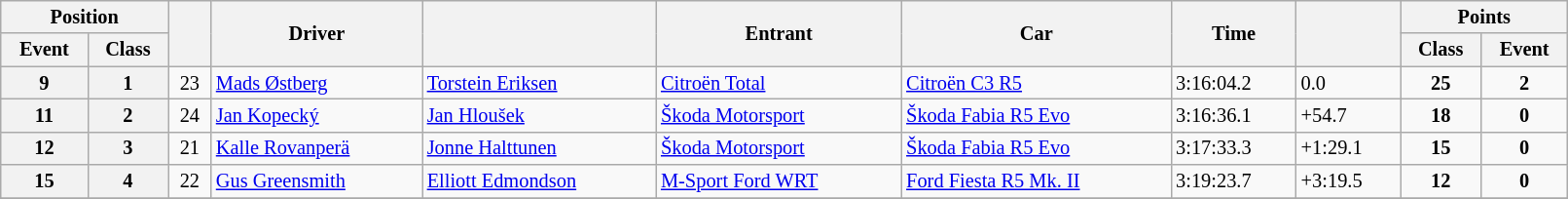<table class="wikitable" width=85% style="font-size: 85%;">
<tr>
<th colspan="2">Position</th>
<th rowspan="2"></th>
<th rowspan="2">Driver</th>
<th rowspan="2"></th>
<th rowspan="2">Entrant</th>
<th rowspan="2">Car</th>
<th rowspan="2">Time</th>
<th rowspan="2"></th>
<th colspan="2">Points</th>
</tr>
<tr>
<th>Event</th>
<th>Class</th>
<th>Class</th>
<th>Event</th>
</tr>
<tr>
<th>9</th>
<th>1</th>
<td align="center">23</td>
<td><a href='#'>Mads Østberg</a></td>
<td><a href='#'>Torstein Eriksen</a></td>
<td><a href='#'>Citroën Total</a></td>
<td><a href='#'>Citroën C3 R5</a></td>
<td>3:16:04.2</td>
<td>0.0</td>
<td align="center"><strong>25</strong></td>
<td align="center"><strong>2</strong></td>
</tr>
<tr>
<th>11</th>
<th>2</th>
<td align="center">24</td>
<td><a href='#'>Jan Kopecký</a></td>
<td><a href='#'>Jan Hloušek</a></td>
<td><a href='#'>Škoda Motorsport</a></td>
<td><a href='#'>Škoda Fabia R5 Evo</a></td>
<td>3:16:36.1</td>
<td>+54.7</td>
<td align="center"><strong>18</strong></td>
<td align="center"><strong>0</strong></td>
</tr>
<tr>
<th>12</th>
<th>3</th>
<td align="center">21</td>
<td nowrap><a href='#'>Kalle Rovanperä</a></td>
<td><a href='#'>Jonne Halttunen</a></td>
<td nowrap><a href='#'>Škoda Motorsport</a></td>
<td><a href='#'>Škoda Fabia R5 Evo</a></td>
<td>3:17:33.3</td>
<td>+1:29.1</td>
<td align="center"><strong>15</strong></td>
<td align="center"><strong>0</strong></td>
</tr>
<tr>
<th>15</th>
<th>4</th>
<td align="center">22</td>
<td nowrap><a href='#'>Gus Greensmith</a></td>
<td nowrap><a href='#'>Elliott Edmondson</a></td>
<td nowrap><a href='#'>M-Sport Ford WRT</a></td>
<td nowrap><a href='#'>Ford Fiesta R5 Mk. II</a></td>
<td>3:19:23.7</td>
<td>+3:19.5</td>
<td align="center"><strong>12</strong></td>
<td align="center"><strong>0</strong></td>
</tr>
<tr>
</tr>
</table>
